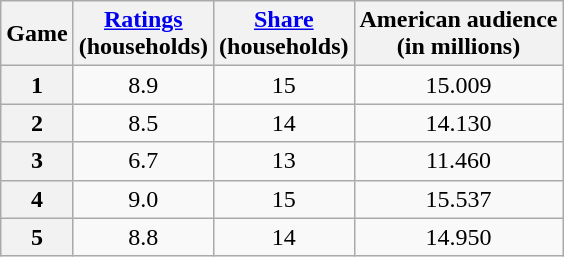<table class="wikitable" style="text-align:center;" border="1">
<tr>
<th>Game</th>
<th><a href='#'>Ratings</a><br>(households)</th>
<th><a href='#'>Share</a><br>(households)</th>
<th>American audience<br>(in millions)</th>
</tr>
<tr>
<th>1</th>
<td>8.9</td>
<td>15</td>
<td>15.009</td>
</tr>
<tr>
<th>2</th>
<td>8.5</td>
<td>14</td>
<td>14.130</td>
</tr>
<tr>
<th>3</th>
<td>6.7</td>
<td>13</td>
<td>11.460</td>
</tr>
<tr>
<th>4</th>
<td>9.0</td>
<td>15</td>
<td>15.537</td>
</tr>
<tr>
<th>5</th>
<td>8.8</td>
<td>14</td>
<td>14.950</td>
</tr>
</table>
